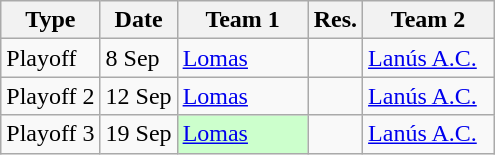<table class=wikitable>
<tr>
<th>Type</th>
<th>Date</th>
<th width=80px>Team 1</th>
<th>Res.</th>
<th width=80px>Team 2</th>
</tr>
<tr>
<td>Playoff</td>
<td>8 Sep</td>
<td><a href='#'>Lomas</a></td>
<td></td>
<td><a href='#'>Lanús A.C.</a></td>
</tr>
<tr>
<td>Playoff 2</td>
<td>12 Sep</td>
<td><a href='#'>Lomas</a></td>
<td></td>
<td><a href='#'>Lanús A.C.</a></td>
</tr>
<tr>
<td>Playoff 3</td>
<td>19 Sep</td>
<td bgcolor= #ccffcc><a href='#'>Lomas</a></td>
<td></td>
<td><a href='#'>Lanús A.C.</a></td>
</tr>
</table>
